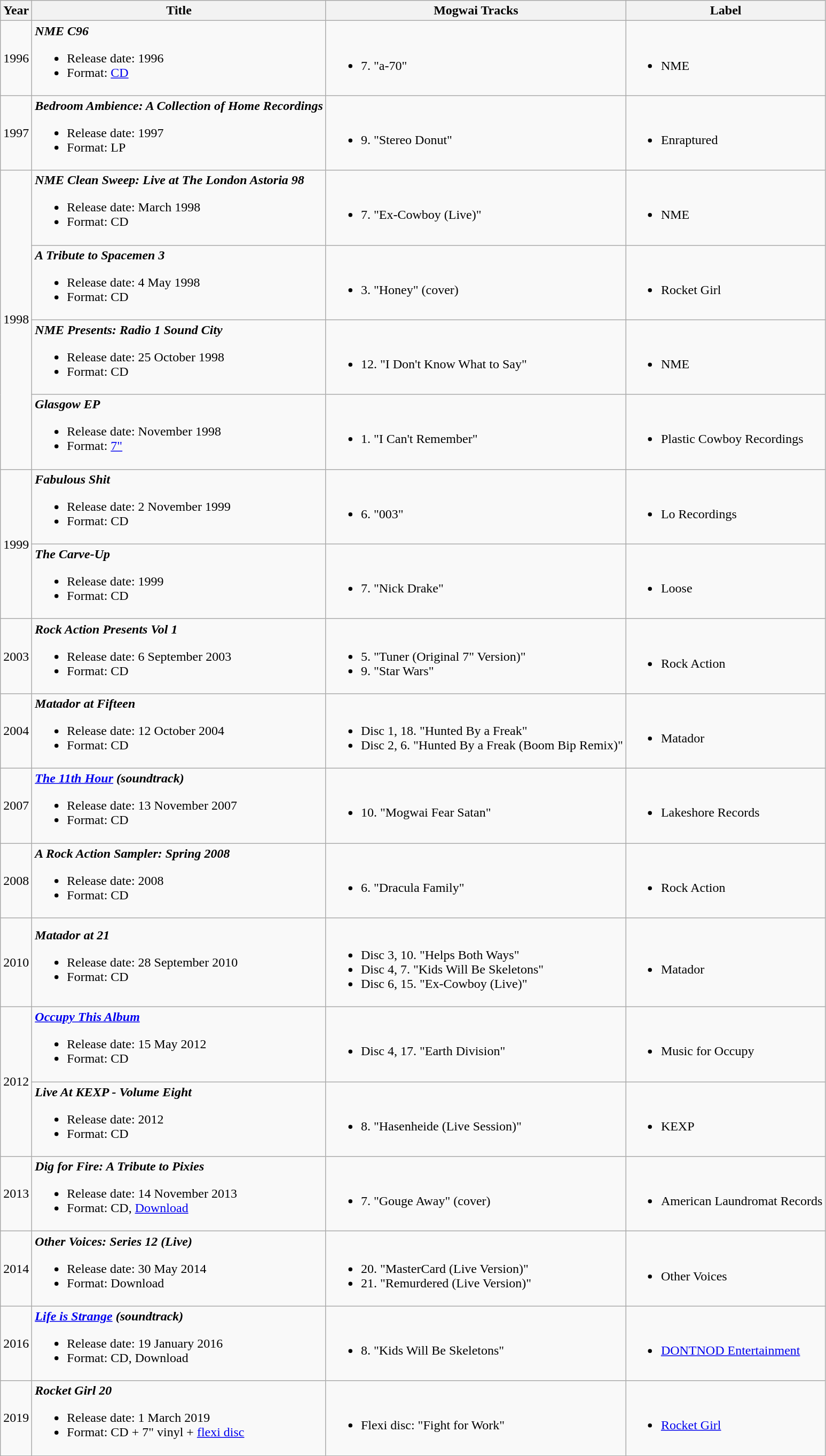<table class="wikitable">
<tr>
<th>Year</th>
<th>Title</th>
<th>Mogwai Tracks</th>
<th>Label</th>
</tr>
<tr>
<td>1996</td>
<td><strong><em>NME C96</em></strong><br><ul><li>Release date: 1996</li><li>Format: <a href='#'>CD</a></li></ul></td>
<td><br><ul><li>7. "a-70"</li></ul></td>
<td><br><ul><li>NME</li></ul></td>
</tr>
<tr>
<td>1997</td>
<td><strong><em>Bedroom Ambience: A Collection of Home Recordings</em></strong><br><ul><li>Release date: 1997</li><li>Format: LP</li></ul></td>
<td><br><ul><li>9. "Stereo Donut"</li></ul></td>
<td><br><ul><li>Enraptured</li></ul></td>
</tr>
<tr>
<td rowspan="4">1998</td>
<td><strong><em>NME Clean Sweep: Live at The London Astoria 98</em></strong><br><ul><li>Release date: March 1998</li><li>Format: CD</li></ul></td>
<td><br><ul><li>7. "Ex-Cowboy (Live)"</li></ul></td>
<td><br><ul><li>NME</li></ul></td>
</tr>
<tr>
<td><strong><em>A Tribute to Spacemen 3</em></strong><br><ul><li>Release date: 4 May 1998</li><li>Format: CD</li></ul></td>
<td><br><ul><li>3. "Honey" (cover)</li></ul></td>
<td><br><ul><li>Rocket Girl</li></ul></td>
</tr>
<tr>
<td><strong><em>NME Presents: Radio 1 Sound City</em></strong><br><ul><li>Release date: 25 October 1998</li><li>Format: CD</li></ul></td>
<td><br><ul><li>12. "I Don't Know What to Say"</li></ul></td>
<td><br><ul><li>NME</li></ul></td>
</tr>
<tr>
<td><strong><em>Glasgow EP</em></strong><br><ul><li>Release date: November 1998</li><li>Format: <a href='#'>7"</a></li></ul></td>
<td><br><ul><li>1. "I Can't Remember"</li></ul></td>
<td><br><ul><li>Plastic Cowboy Recordings</li></ul></td>
</tr>
<tr>
<td rowspan="2">1999</td>
<td><strong><em>Fabulous Shit</em></strong><br><ul><li>Release date: 2 November 1999</li><li>Format: CD</li></ul></td>
<td><br><ul><li>6. "003"</li></ul></td>
<td><br><ul><li>Lo Recordings</li></ul></td>
</tr>
<tr>
<td><strong><em>The Carve-Up</em></strong><br><ul><li>Release date: 1999</li><li>Format: CD</li></ul></td>
<td><br><ul><li>7. "Nick Drake"</li></ul></td>
<td><br><ul><li>Loose</li></ul></td>
</tr>
<tr>
<td>2003</td>
<td><strong><em>Rock Action Presents Vol 1</em></strong><br><ul><li>Release date: 6 September 2003</li><li>Format: CD</li></ul></td>
<td><br><ul><li>5. "Tuner (Original 7" Version)"</li><li>9. "Star Wars"</li></ul></td>
<td><br><ul><li>Rock Action</li></ul></td>
</tr>
<tr>
<td>2004</td>
<td><strong><em>Matador at Fifteen</em></strong><br><ul><li>Release date: 12 October 2004</li><li>Format: CD</li></ul></td>
<td><br><ul><li>Disc 1, 18. "Hunted By a Freak"</li><li>Disc 2, 6. "Hunted By a Freak (Boom Bip Remix)"</li></ul></td>
<td><br><ul><li>Matador</li></ul></td>
</tr>
<tr>
<td>2007</td>
<td><strong><em><a href='#'>The 11th Hour</a> (soundtrack)</em></strong><br><ul><li>Release date: 13 November 2007</li><li>Format: CD</li></ul></td>
<td><br><ul><li>10. "Mogwai Fear Satan"</li></ul></td>
<td><br><ul><li>Lakeshore Records</li></ul></td>
</tr>
<tr>
<td>2008</td>
<td><strong><em>A Rock Action Sampler: Spring 2008</em></strong><br><ul><li>Release date: 2008</li><li>Format: CD</li></ul></td>
<td><br><ul><li>6. "Dracula Family"</li></ul></td>
<td><br><ul><li>Rock Action</li></ul></td>
</tr>
<tr>
<td>2010</td>
<td><strong><em>Matador at 21</em></strong><br><ul><li>Release date: 28 September 2010</li><li>Format: CD</li></ul></td>
<td><br><ul><li>Disc 3, 10. "Helps Both Ways"</li><li>Disc 4, 7. "Kids Will Be Skeletons"</li><li>Disc 6, 15. "Ex-Cowboy (Live)"</li></ul></td>
<td><br><ul><li>Matador</li></ul></td>
</tr>
<tr>
<td rowspan="2">2012</td>
<td><strong><em><a href='#'>Occupy This Album</a></em></strong><br><ul><li>Release date: 15 May 2012</li><li>Format: CD</li></ul></td>
<td><br><ul><li>Disc 4, 17. "Earth Division"</li></ul></td>
<td><br><ul><li>Music for Occupy</li></ul></td>
</tr>
<tr>
<td><strong><em>Live At KEXP - Volume Eight</em></strong><br><ul><li>Release date: 2012</li><li>Format: CD</li></ul></td>
<td><br><ul><li>8. "Hasenheide (Live Session)"</li></ul></td>
<td><br><ul><li>KEXP</li></ul></td>
</tr>
<tr>
<td>2013</td>
<td><strong><em>Dig for Fire: A Tribute to Pixies</em></strong><br><ul><li>Release date: 14 November 2013</li><li>Format: CD, <a href='#'>Download</a></li></ul></td>
<td><br><ul><li>7. "Gouge Away" (cover)</li></ul></td>
<td><br><ul><li>American Laundromat Records</li></ul></td>
</tr>
<tr>
<td>2014</td>
<td><strong><em>Other Voices: Series 12 (Live)</em></strong><br><ul><li>Release date: 30 May 2014</li><li>Format: Download</li></ul></td>
<td><br><ul><li>20. "MasterCard (Live Version)"</li><li>21. "Remurdered (Live Version)"</li></ul></td>
<td><br><ul><li>Other Voices</li></ul></td>
</tr>
<tr>
<td>2016</td>
<td><strong><em><a href='#'>Life is Strange</a> (soundtrack)</em></strong><br><ul><li>Release date: 19 January 2016</li><li>Format: CD, Download</li></ul></td>
<td><br><ul><li>8. "Kids Will Be Skeletons"</li></ul></td>
<td><br><ul><li><a href='#'>DONTNOD Entertainment</a></li></ul></td>
</tr>
<tr>
<td>2019</td>
<td><strong><em>Rocket Girl 20</em></strong><br><ul><li>Release date: 1 March 2019</li><li>Format: CD + 7" vinyl + <a href='#'>flexi disc</a></li></ul></td>
<td><br><ul><li>Flexi disc: "Fight for Work"</li></ul></td>
<td><br><ul><li><a href='#'>Rocket Girl</a></li></ul></td>
</tr>
</table>
